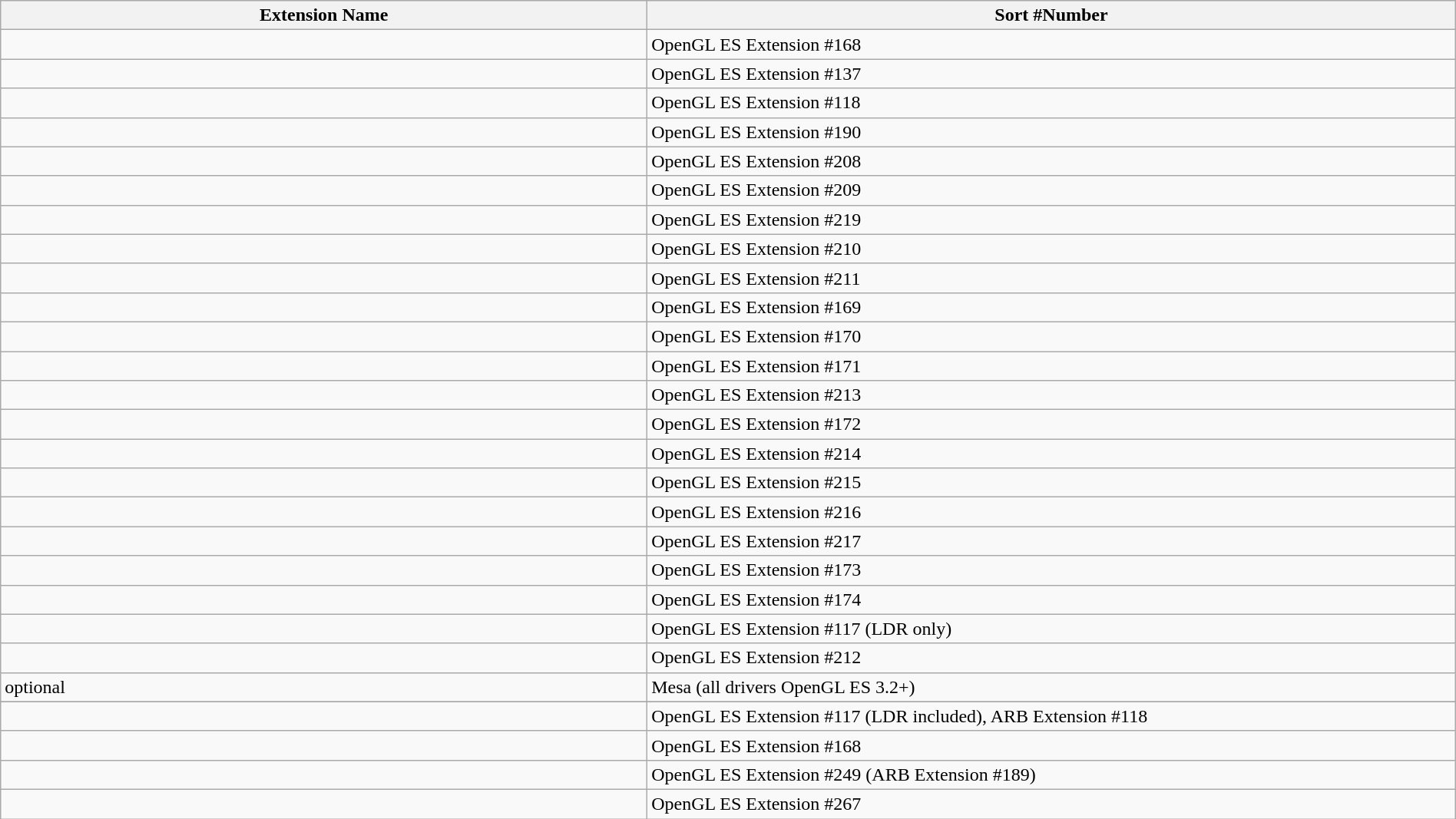<table class="wikitable" style="width: 100%">
<tr>
<th scope="col" style="width: 20%">Extension Name</th>
<th scope="col" style="width: 25%">Sort #Number</th>
</tr>
<tr>
<td></td>
<td>OpenGL ES Extension #168</td>
</tr>
<tr>
<td></td>
<td>OpenGL ES Extension #137</td>
</tr>
<tr>
<td></td>
<td>OpenGL ES Extension #118</td>
</tr>
<tr>
<td></td>
<td>OpenGL ES Extension #190</td>
</tr>
<tr>
<td></td>
<td>OpenGL ES Extension #208</td>
</tr>
<tr>
<td></td>
<td>OpenGL ES Extension #209</td>
</tr>
<tr>
<td></td>
<td>OpenGL ES Extension #219</td>
</tr>
<tr>
<td></td>
<td>OpenGL ES Extension #210</td>
</tr>
<tr>
<td></td>
<td>OpenGL ES Extension #211</td>
</tr>
<tr>
<td></td>
<td>OpenGL ES Extension #169</td>
</tr>
<tr>
<td></td>
<td>OpenGL ES Extension #170</td>
</tr>
<tr>
<td></td>
<td>OpenGL ES Extension #171</td>
</tr>
<tr>
<td></td>
<td>OpenGL ES Extension #213</td>
</tr>
<tr>
<td></td>
<td>OpenGL ES Extension #172</td>
</tr>
<tr>
<td></td>
<td>OpenGL ES Extension #214</td>
</tr>
<tr>
<td></td>
<td>OpenGL ES Extension #215</td>
</tr>
<tr>
<td></td>
<td>OpenGL ES Extension #216</td>
</tr>
<tr>
<td></td>
<td>OpenGL ES Extension #217</td>
</tr>
<tr>
<td></td>
<td>OpenGL ES Extension #173</td>
</tr>
<tr>
<td></td>
<td>OpenGL ES Extension #174</td>
</tr>
<tr>
<td></td>
<td>OpenGL ES Extension #117 (LDR only)</td>
</tr>
<tr>
<td></td>
<td>OpenGL ES Extension #212</td>
</tr>
<tr>
<td>optional</td>
<td>Mesa (all drivers OpenGL ES 3.2+)</td>
</tr>
<tr>
</tr>
<tr>
<td></td>
<td>OpenGL ES Extension #117 (LDR included), ARB Extension #118</td>
</tr>
<tr>
<td></td>
<td>OpenGL ES Extension #168</td>
</tr>
<tr>
<td></td>
<td>OpenGL ES Extension #249 (ARB Extension #189)</td>
</tr>
<tr>
<td><br></td>
<td>OpenGL ES Extension #267</td>
</tr>
</table>
